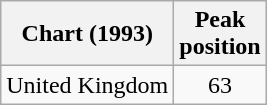<table class="wikitable">
<tr>
<th>Chart (1993)</th>
<th>Peak<br>position</th>
</tr>
<tr>
<td>United Kingdom</td>
<td style="text-align:center;">63</td>
</tr>
</table>
